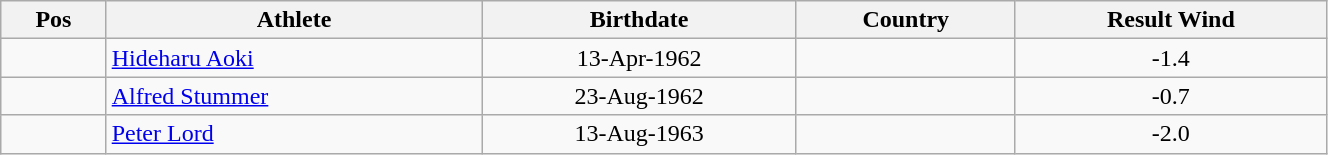<table class="wikitable"  style="text-align:center; width:70%;">
<tr>
<th>Pos</th>
<th>Athlete</th>
<th>Birthdate</th>
<th>Country</th>
<th>Result Wind</th>
</tr>
<tr>
<td align=center></td>
<td align=left><a href='#'>Hideharu Aoki</a></td>
<td>13-Apr-1962</td>
<td align=left></td>
<td> -1.4</td>
</tr>
<tr>
<td align=center></td>
<td align=left><a href='#'>Alfred Stummer</a></td>
<td>23-Aug-1962</td>
<td align=left></td>
<td> -0.7</td>
</tr>
<tr>
<td align=center></td>
<td align=left><a href='#'>Peter Lord</a></td>
<td>13-Aug-1963</td>
<td align=left></td>
<td> -2.0</td>
</tr>
</table>
